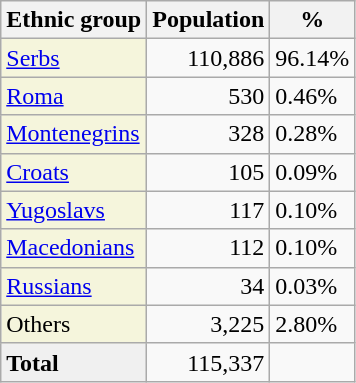<table class="wikitable">
<tr>
<th>Ethnic group</th>
<th>Population</th>
<th>%</th>
</tr>
<tr>
<td style="background:#F5F5DC;"><a href='#'>Serbs</a></td>
<td align="right">110,886</td>
<td>96.14%</td>
</tr>
<tr>
<td style="background:#F5F5DC;"><a href='#'>Roma</a></td>
<td align="right">530</td>
<td>0.46%</td>
</tr>
<tr>
<td style="background:#F5F5DC;"><a href='#'>Montenegrins</a></td>
<td align="right">328</td>
<td>0.28%</td>
</tr>
<tr>
<td style="background:#F5F5DC;"><a href='#'>Croats</a></td>
<td align="right">105</td>
<td>0.09%</td>
</tr>
<tr>
<td style="background:#F5F5DC;"><a href='#'>Yugoslavs</a></td>
<td align="right">117</td>
<td>0.10%</td>
</tr>
<tr>
<td style="background:#F5F5DC;"><a href='#'>Macedonians</a></td>
<td align="right">112</td>
<td>0.10%</td>
</tr>
<tr>
<td style="background:#F5F5DC;"><a href='#'>Russians</a></td>
<td align="right">34</td>
<td>0.03%</td>
</tr>
<tr>
<td style="background:#F5F5DC;">Others</td>
<td align="right">3,225</td>
<td>2.80%</td>
</tr>
<tr>
<td style="background:#F0F0F0;"><strong>Total</strong></td>
<td align="right">115,337</td>
<td></td>
</tr>
</table>
